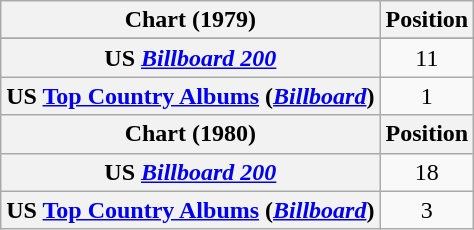<table class="wikitable plainrowheaders" style="text-align:center">
<tr>
<th scope="col">Chart (1979)</th>
<th scope="col">Position</th>
</tr>
<tr>
</tr>
<tr>
<th scope="row">US <em><a href='#'>Billboard 200</a></em></th>
<td style="text-align:center;">11</td>
</tr>
<tr>
<th scope="row">US <a href='#'>Top Country Albums</a> (<em><a href='#'>Billboard</a></em>)</th>
<td style="text-align:center;">1</td>
</tr>
<tr>
<th scope="col">Chart (1980)</th>
<th scope="col">Position</th>
</tr>
<tr>
<th scope="row">US <em><a href='#'>Billboard 200</a></em></th>
<td style="text-align:center;">18</td>
</tr>
<tr>
<th scope="row">US <a href='#'>Top Country Albums</a> (<em><a href='#'>Billboard</a></em>)</th>
<td style="text-align:center;">3</td>
</tr>
</table>
